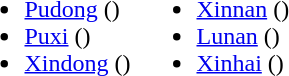<table>
<tr>
<td valign="top"><br><ul><li><a href='#'>Pudong</a> ()</li><li><a href='#'>Puxi</a> ()</li><li><a href='#'>Xindong</a> ()</li></ul></td>
<td valign="top"><br><ul><li><a href='#'>Xinnan</a> ()</li><li><a href='#'>Lunan</a> ()</li><li><a href='#'>Xinhai</a> ()</li></ul></td>
</tr>
</table>
